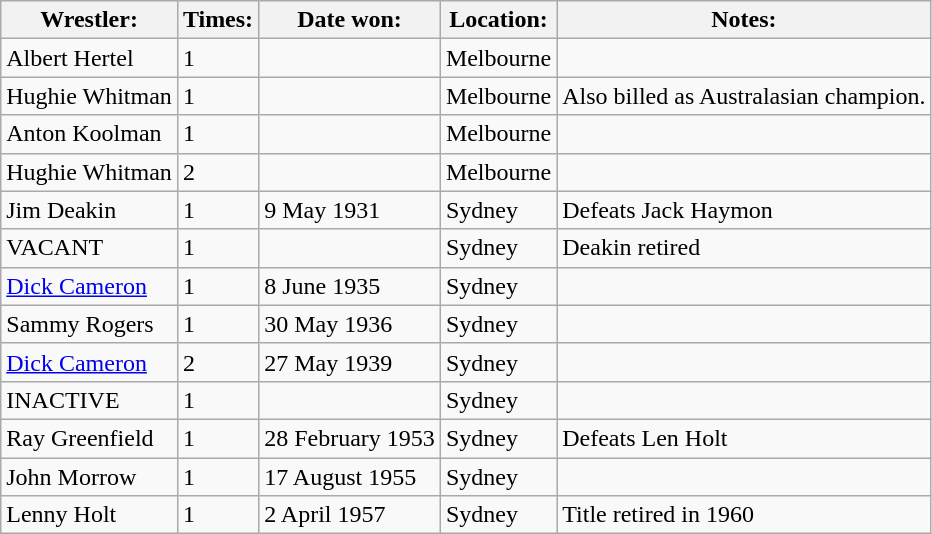<table class="wikitable">
<tr>
<th>Wrestler:</th>
<th>Times:</th>
<th>Date won:</th>
<th>Location:</th>
<th>Notes:</th>
</tr>
<tr>
<td>Albert Hertel</td>
<td>1</td>
<td></td>
<td>Melbourne</td>
<td></td>
</tr>
<tr>
<td>Hughie Whitman</td>
<td>1</td>
<td></td>
<td>Melbourne</td>
<td>Also billed as Australasian champion.</td>
</tr>
<tr>
<td>Anton Koolman</td>
<td>1</td>
<td></td>
<td>Melbourne</td>
<td></td>
</tr>
<tr>
<td>Hughie Whitman</td>
<td>2</td>
<td></td>
<td>Melbourne</td>
<td></td>
</tr>
<tr>
<td>Jim Deakin</td>
<td>1</td>
<td>9 May 1931</td>
<td>Sydney</td>
<td>Defeats Jack Haymon</td>
</tr>
<tr>
<td>VACANT</td>
<td>1</td>
<td></td>
<td>Sydney</td>
<td>Deakin retired</td>
</tr>
<tr>
<td><a href='#'>Dick Cameron</a></td>
<td>1</td>
<td>8 June 1935</td>
<td>Sydney</td>
<td></td>
</tr>
<tr>
<td>Sammy Rogers</td>
<td>1</td>
<td>30 May 1936</td>
<td>Sydney</td>
<td></td>
</tr>
<tr>
<td><a href='#'>Dick Cameron</a></td>
<td>2</td>
<td>27 May 1939</td>
<td>Sydney</td>
<td></td>
</tr>
<tr>
<td>INACTIVE</td>
<td>1</td>
<td></td>
<td>Sydney</td>
<td></td>
</tr>
<tr>
<td>Ray Greenfield</td>
<td>1</td>
<td>28 February 1953</td>
<td>Sydney</td>
<td>Defeats Len Holt</td>
</tr>
<tr>
<td>John Morrow</td>
<td>1</td>
<td>17 August 1955</td>
<td>Sydney</td>
<td></td>
</tr>
<tr>
<td>Lenny Holt</td>
<td>1</td>
<td>2 April 1957</td>
<td>Sydney</td>
<td>Title retired in 1960</td>
</tr>
</table>
